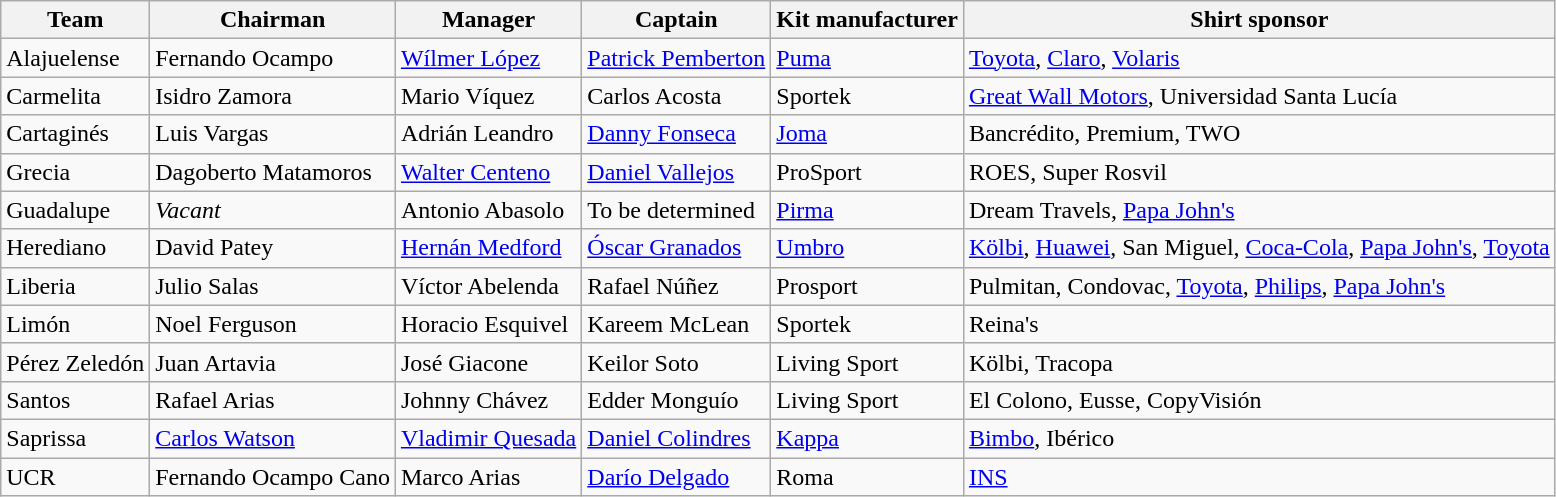<table class="wikitable sortable">
<tr>
<th>Team</th>
<th>Chairman</th>
<th>Manager</th>
<th>Captain</th>
<th>Kit manufacturer</th>
<th>Shirt sponsor</th>
</tr>
<tr>
<td>Alajuelense</td>
<td>Fernando Ocampo</td>
<td> <a href='#'>Wílmer López</a></td>
<td> <a href='#'>Patrick Pemberton</a></td>
<td><a href='#'>Puma</a></td>
<td><a href='#'>Toyota</a>, <a href='#'>Claro</a>, <a href='#'>Volaris</a></td>
</tr>
<tr>
<td>Carmelita</td>
<td>Isidro Zamora</td>
<td> Mario Víquez</td>
<td> Carlos Acosta</td>
<td>Sportek</td>
<td><a href='#'>Great Wall Motors</a>, Universidad Santa Lucía</td>
</tr>
<tr>
<td>Cartaginés</td>
<td>Luis Vargas</td>
<td> Adrián Leandro</td>
<td> <a href='#'>Danny Fonseca</a></td>
<td><a href='#'>Joma</a></td>
<td>Bancrédito, Premium, TWO</td>
</tr>
<tr>
<td>Grecia</td>
<td>Dagoberto Matamoros</td>
<td> <a href='#'>Walter Centeno</a></td>
<td> <a href='#'>Daniel Vallejos</a></td>
<td>ProSport</td>
<td>ROES, Super Rosvil</td>
</tr>
<tr>
<td>Guadalupe</td>
<td><em>Vacant</em></td>
<td> Antonio Abasolo</td>
<td>To be determined</td>
<td><a href='#'>Pirma</a></td>
<td>Dream Travels, <a href='#'>Papa John's</a></td>
</tr>
<tr>
<td>Herediano</td>
<td>David Patey</td>
<td><a href='#'>Hernán Medford</a></td>
<td> <a href='#'>Óscar Granados</a></td>
<td><a href='#'>Umbro</a></td>
<td><a href='#'>Kölbi</a>, <a href='#'>Huawei</a>, San Miguel, <a href='#'>Coca-Cola</a>, <a href='#'>Papa John's</a>, <a href='#'>Toyota</a></td>
</tr>
<tr>
<td>Liberia</td>
<td>Julio Salas</td>
<td> Víctor Abelenda</td>
<td> Rafael Núñez</td>
<td>Prosport</td>
<td>Pulmitan, Condovac, <a href='#'>Toyota</a>, <a href='#'>Philips</a>, <a href='#'>Papa John's</a></td>
</tr>
<tr>
<td>Limón</td>
<td>Noel Ferguson</td>
<td> Horacio Esquivel</td>
<td> Kareem McLean</td>
<td>Sportek</td>
<td>Reina's</td>
</tr>
<tr>
<td>Pérez Zeledón</td>
<td>Juan Artavia</td>
<td> José Giacone</td>
<td> Keilor Soto</td>
<td>Living Sport</td>
<td>Kölbi, Tracopa</td>
</tr>
<tr>
<td>Santos</td>
<td>Rafael Arias</td>
<td> Johnny Chávez</td>
<td> Edder Monguío</td>
<td>Living Sport</td>
<td>El Colono, Eusse, CopyVisión</td>
</tr>
<tr>
<td>Saprissa</td>
<td><a href='#'>Carlos Watson</a></td>
<td> <a href='#'>Vladimir Quesada</a></td>
<td> <a href='#'>Daniel Colindres</a></td>
<td><a href='#'>Kappa</a></td>
<td><a href='#'>Bimbo</a>, Ibérico</td>
</tr>
<tr>
<td>UCR</td>
<td>Fernando Ocampo Cano</td>
<td> Marco Arias</td>
<td> <a href='#'>Darío Delgado</a></td>
<td>Roma</td>
<td><a href='#'>INS</a></td>
</tr>
</table>
